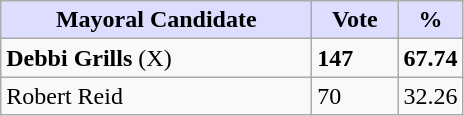<table class="wikitable">
<tr>
<th style="background:#ddf; width:200px;">Mayoral Candidate</th>
<th style="background:#ddf; width:50px;">Vote</th>
<th style="background:#ddf; width:30px;">%</th>
</tr>
<tr>
<td><strong>Debbi Grills</strong> (X)</td>
<td><strong>147</strong></td>
<td><strong>67.74</strong></td>
</tr>
<tr>
<td>Robert Reid</td>
<td>70</td>
<td>32.26</td>
</tr>
</table>
